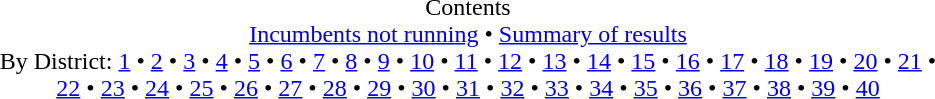<table class="toc" id="toc" summary="Contents" style="width:50%">
<tr>
<td align="center">Contents <br><a href='#'>Incumbents not running</a> • <a href='#'>Summary of results</a><br>By District: <a href='#'>1</a> • <a href='#'>2</a> • <a href='#'>3</a> • <a href='#'>4</a> • <a href='#'>5</a> • <a href='#'>6</a> • <a href='#'>7</a> • <a href='#'>8</a> • <a href='#'>9</a> • <a href='#'>10</a> • <a href='#'>11</a> • <a href='#'>12</a> • <a href='#'>13</a> • <a href='#'>14</a> • <a href='#'>15</a> • <a href='#'>16</a> • <a href='#'>17</a> • <a href='#'>18</a> • <a href='#'>19</a> • <a href='#'>20</a> • <a href='#'>21</a> • <a href='#'>22</a> • <a href='#'>23</a> • <a href='#'>24</a> • <a href='#'>25</a> • <a href='#'>26</a> • <a href='#'>27</a> • <a href='#'>28</a> • <a href='#'>29</a> • <a href='#'>30</a> • <a href='#'>31</a> • <a href='#'>32</a> • <a href='#'>33</a> • <a href='#'>34</a> • <a href='#'>35</a> • <a href='#'>36</a> • <a href='#'>37</a> • <a href='#'>38</a> • <a href='#'>39</a> • <a href='#'>40</a><br></td>
</tr>
</table>
